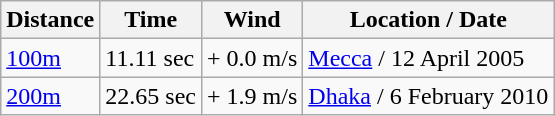<table class="wikitable">
<tr>
<th>Distance</th>
<th>Time</th>
<th>Wind</th>
<th>Location / Date</th>
</tr>
<tr>
<td><a href='#'>100m</a></td>
<td>11.11 sec</td>
<td>+ 0.0 m/s</td>
<td><a href='#'>Mecca</a> / 12 April 2005</td>
</tr>
<tr>
<td><a href='#'>200m</a></td>
<td>22.65 sec</td>
<td>+ 1.9 m/s</td>
<td><a href='#'>Dhaka</a> / 6 February 2010</td>
</tr>
</table>
